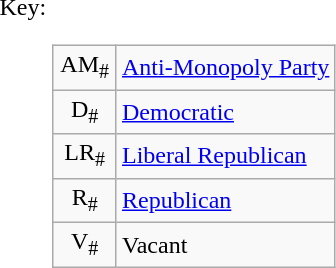<table>
<tr valign=top>
<td>Key:</td>
<td><br><table class=wikitable>
<tr>
<td align=center width=35px >AM<sub>#</sub></td>
<td><a href='#'>Anti-Monopoly Party</a></td>
</tr>
<tr>
<td align=center width=35px >D<sub>#</sub></td>
<td><a href='#'>Democratic</a></td>
</tr>
<tr>
<td align=center width=35px >LR<sub>#</sub></td>
<td><a href='#'>Liberal Republican</a></td>
</tr>
<tr>
<td align=center width=35px >R<sub>#</sub></td>
<td><a href='#'>Republican</a></td>
</tr>
<tr>
<td align=center width=35px >V<sub>#</sub></td>
<td>Vacant</td>
</tr>
</table>
</td>
</tr>
</table>
